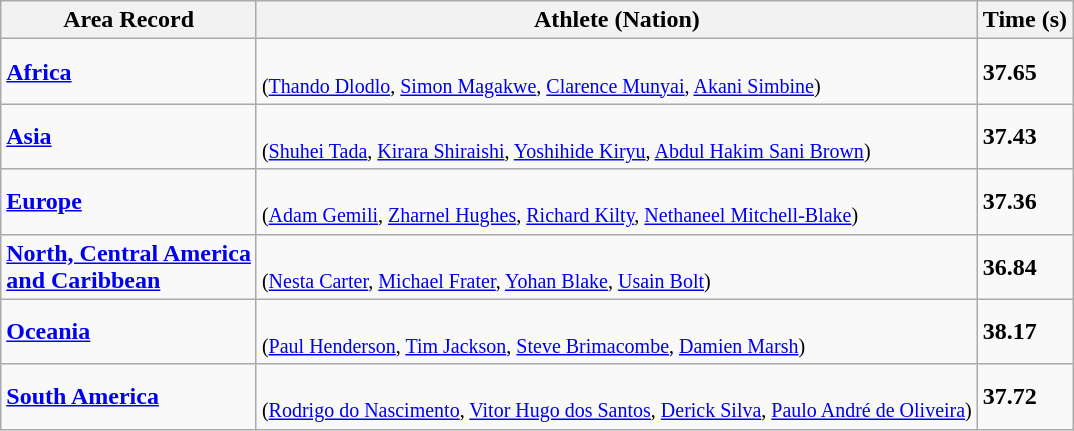<table class="wikitable">
<tr>
<th>Area Record</th>
<th>Athlete (Nation)</th>
<th>Time (s)</th>
</tr>
<tr>
<td><strong><a href='#'>Africa</a> </strong></td>
<td> <br> <small>(<a href='#'>Thando Dlodlo</a>, <a href='#'>Simon Magakwe</a>, <a href='#'>Clarence Munyai</a>, <a href='#'>Akani Simbine</a>)</small></td>
<td><strong>37.65</strong></td>
</tr>
<tr>
<td><strong><a href='#'>Asia</a> </strong></td>
<td> <br><small>(<a href='#'>Shuhei Tada</a>, <a href='#'>Kirara Shiraishi</a>, <a href='#'>Yoshihide Kiryu</a>, <a href='#'>Abdul Hakim Sani Brown</a>)</small></td>
<td><strong>37.43</strong></td>
</tr>
<tr>
<td><strong><a href='#'>Europe</a> </strong></td>
<td> <br> <small>(<a href='#'>Adam Gemili</a>, <a href='#'>Zharnel Hughes</a>, <a href='#'>Richard Kilty</a>, <a href='#'>Nethaneel Mitchell-Blake</a>)</small></td>
<td><strong>37.36</strong></td>
</tr>
<tr>
<td><strong><a href='#'>North, Central America<br> and Caribbean</a></strong> </td>
<td> <br> <small>(<a href='#'>Nesta Carter</a>, <a href='#'>Michael Frater</a>, <a href='#'>Yohan Blake</a>, <a href='#'>Usain Bolt</a>)</small></td>
<td><strong>36.84 </strong></td>
</tr>
<tr>
<td><strong><a href='#'>Oceania</a> </strong></td>
<td> <br><small>(<a href='#'>Paul Henderson</a>, <a href='#'>Tim Jackson</a>, <a href='#'>Steve Brimacombe</a>, <a href='#'>Damien Marsh</a>)</small></td>
<td><strong>38.17</strong></td>
</tr>
<tr>
<td><strong><a href='#'>South America</a> </strong></td>
<td> <br> <small>(<a href='#'>Rodrigo do Nascimento</a>, <a href='#'>Vitor Hugo dos Santos</a>, <a href='#'>Derick Silva</a>, <a href='#'>Paulo André de Oliveira</a>)</small></td>
<td><strong>37.72</strong></td>
</tr>
</table>
